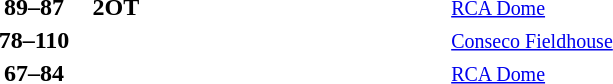<table style="text-align:center">
<tr>
<th width=200></th>
<th width=30></th>
<th width=70></th>
<th width=30></th>
<th width=200></th>
<th></th>
</tr>
<tr>
<td align=right><strong></strong></td>
<td></td>
<td><strong> 89–87 </strong></td>
<td><strong>2OT</strong></td>
<td align=left><strong></strong></td>
<td align=left><small><a href='#'>RCA Dome</a></small></td>
</tr>
<tr>
<td align=right><strong></strong></td>
<td></td>
<td><strong>78–110</strong></td>
<td></td>
<td align=left><strong></strong></td>
<td align=left><small><a href='#'>Conseco Fieldhouse</a></small></td>
</tr>
<tr>
<td align=right><strong></strong></td>
<td></td>
<td><strong> 67–84 </strong></td>
<td></td>
<td align=left><strong></strong></td>
<td align=left><small><a href='#'>RCA Dome</a></small></td>
</tr>
</table>
